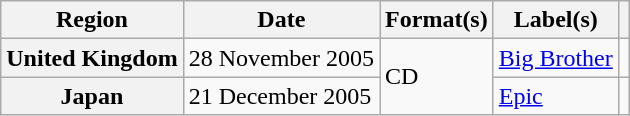<table class="wikitable plainrowheaders">
<tr>
<th scope="col">Region</th>
<th scope="col">Date</th>
<th scope="col">Format(s)</th>
<th scope="col">Label(s)</th>
<th scope="col"></th>
</tr>
<tr>
<th scope="row">United Kingdom</th>
<td>28 November 2005</td>
<td rowspan="2">CD</td>
<td><a href='#'>Big Brother</a></td>
<td></td>
</tr>
<tr>
<th scope="row">Japan</th>
<td>21 December 2005</td>
<td><a href='#'>Epic</a></td>
<td></td>
</tr>
</table>
